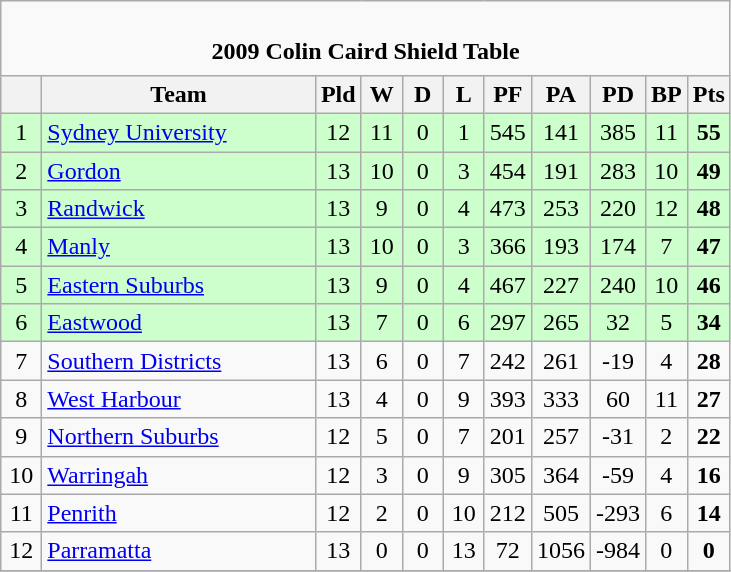<table class="wikitable" style="text-align: center;">
<tr>
<td colspan="11" cellpadding="0" cellspacing="0"><br><table border="0" width="100%" cellpadding="0" cellspacing="0">
<tr>
<td width=25% style="border:0px"></td>
<td style="border:0px"><strong>2009 Colin Caird Shield Table</strong></td>
<td width=25% style="border:0px;"></td>
</tr>
</table>
</td>
</tr>
<tr>
<th width=20 abbr="Position"></th>
<th width=175>Team</th>
<th width=20 abbr="Played">Pld</th>
<th width=20 abbr="Won">W</th>
<th width=20 abbr="Drawn">D</th>
<th width=20 abbr="Lost">L</th>
<th width=20 abbr="Points for">PF</th>
<th width=20 abbr="Points against">PA</th>
<th width=25 abbr="Points difference">PD</th>
<th width=20 abbr="Bonus Point">BP</th>
<th width=20 abbr="Points">Pts</th>
</tr>
<tr style="background: #ccffcc;">
<td>1</td>
<td style="text-align:left;"> <a href='#'>Sydney University</a></td>
<td>12</td>
<td>11</td>
<td>0</td>
<td>1</td>
<td>545</td>
<td>141</td>
<td>385</td>
<td>11</td>
<td><strong>55</strong></td>
</tr>
<tr style="background: #ccffcc;">
<td>2</td>
<td style="text-align:left;"><a href='#'>Gordon</a></td>
<td>13</td>
<td>10</td>
<td>0</td>
<td>3</td>
<td>454</td>
<td>191</td>
<td>283</td>
<td>10</td>
<td><strong>49</strong></td>
</tr>
<tr style="background: #ccffcc;">
<td>3</td>
<td style="text-align:left;"><a href='#'>Randwick</a></td>
<td>13</td>
<td>9</td>
<td>0</td>
<td>4</td>
<td>473</td>
<td>253</td>
<td>220</td>
<td>12</td>
<td><strong>48</strong></td>
</tr>
<tr style="background: #ccffcc;">
<td>4</td>
<td style="text-align:left;"> <a href='#'>Manly</a></td>
<td>13</td>
<td>10</td>
<td>0</td>
<td>3</td>
<td>366</td>
<td>193</td>
<td>174</td>
<td>7</td>
<td><strong>47</strong></td>
</tr>
<tr style="background: #ccffcc;">
<td>5</td>
<td style="text-align:left;"> <a href='#'>Eastern Suburbs</a></td>
<td>13</td>
<td>9</td>
<td>0</td>
<td>4</td>
<td>467</td>
<td>227</td>
<td>240</td>
<td>10</td>
<td><strong>46</strong></td>
</tr>
<tr style="background: #ccffcc;">
<td>6</td>
<td style="text-align:left;"> <a href='#'>Eastwood</a></td>
<td>13</td>
<td>7</td>
<td>0</td>
<td>6</td>
<td>297</td>
<td>265</td>
<td>32</td>
<td>5</td>
<td><strong>34</strong></td>
</tr>
<tr>
<td>7</td>
<td style="text-align:left;"> <a href='#'>Southern Districts</a></td>
<td>13</td>
<td>6</td>
<td>0</td>
<td>7</td>
<td>242</td>
<td>261</td>
<td>-19</td>
<td>4</td>
<td><strong>28</strong></td>
</tr>
<tr>
<td>8</td>
<td style="text-align:left;"><a href='#'>West Harbour</a></td>
<td>13</td>
<td>4</td>
<td>0</td>
<td>9</td>
<td>393</td>
<td>333</td>
<td>60</td>
<td>11</td>
<td><strong>27</strong></td>
</tr>
<tr>
<td>9</td>
<td style="text-align:left;"> <a href='#'>Northern Suburbs</a></td>
<td>12</td>
<td>5</td>
<td>0</td>
<td>7</td>
<td>201</td>
<td>257</td>
<td>-31</td>
<td>2</td>
<td><strong>22</strong></td>
</tr>
<tr>
<td>10</td>
<td style="text-align:left;"> <a href='#'>Warringah</a></td>
<td>12</td>
<td>3</td>
<td>0</td>
<td>9</td>
<td>305</td>
<td>364</td>
<td>-59</td>
<td>4</td>
<td><strong>16</strong></td>
</tr>
<tr>
<td>11</td>
<td style="text-align:left;"> <a href='#'>Penrith</a></td>
<td>12</td>
<td>2</td>
<td>0</td>
<td>10</td>
<td>212</td>
<td>505</td>
<td>-293</td>
<td>6</td>
<td><strong>14</strong></td>
</tr>
<tr>
<td>12</td>
<td style="text-align:left;"> <a href='#'>Parramatta</a></td>
<td>13</td>
<td>0</td>
<td>0</td>
<td>13</td>
<td>72</td>
<td>1056</td>
<td>-984</td>
<td>0</td>
<td><strong>0</strong></td>
</tr>
<tr>
</tr>
</table>
